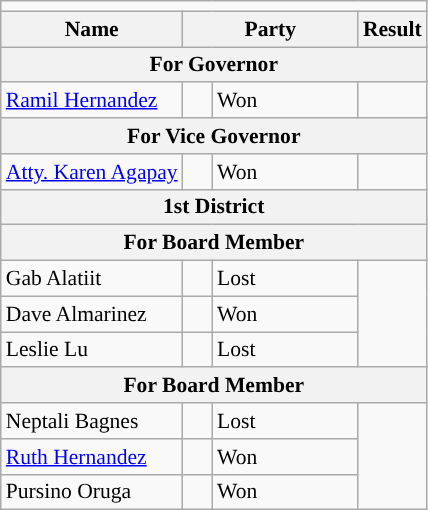<table class="wikitable" style="font-size:90%">
<tr>
<td colspan="5" style="color:inherit;background:"></td>
</tr>
<tr>
<th !width=150px>Name</th>
<th colspan=2 width=110px>Party</th>
<th>Result</th>
</tr>
<tr>
<th colspan="5">For Governor</th>
</tr>
<tr>
<td><a href='#'>Ramil Hernandez</a></td>
<td></td>
<td>Won</td>
</tr>
<tr>
<th colspan="5">For Vice Governor</th>
</tr>
<tr>
<td><a href='#'>Atty. Karen Agapay</a></td>
<td></td>
<td>Won</td>
</tr>
<tr>
<th colspan="5">1st District</th>
</tr>
<tr>
<th colspan="5">For Board Member</th>
</tr>
<tr>
<td>Gab Alatiit</td>
<td></td>
<td>Lost</td>
</tr>
<tr>
<td>Dave Almarinez</td>
<td></td>
<td>Won</td>
</tr>
<tr>
<td>Leslie Lu</td>
<td></td>
<td>Lost</td>
</tr>
<tr>
<th colspan="5">For Board Member</th>
</tr>
<tr>
<td>Neptali Bagnes</td>
<td></td>
<td>Lost</td>
</tr>
<tr>
<td><a href='#'>Ruth Hernandez</a></td>
<td></td>
<td>Won</td>
</tr>
<tr>
<td>Pursino Oruga</td>
<td></td>
<td>Won</td>
</tr>
</table>
